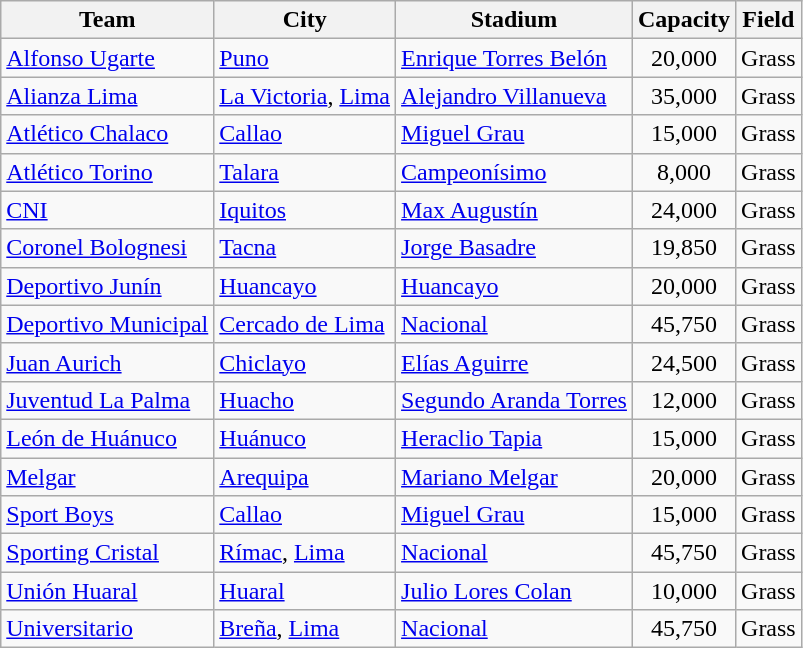<table class="wikitable sortable">
<tr>
<th>Team</th>
<th>City</th>
<th>Stadium</th>
<th>Capacity</th>
<th>Field</th>
</tr>
<tr>
<td><a href='#'>Alfonso Ugarte</a></td>
<td><a href='#'>Puno</a></td>
<td><a href='#'>Enrique Torres Belón</a></td>
<td align="center">20,000</td>
<td>Grass</td>
</tr>
<tr>
<td><a href='#'>Alianza Lima</a></td>
<td><a href='#'>La Victoria</a>, <a href='#'>Lima</a></td>
<td><a href='#'>Alejandro Villanueva</a></td>
<td align="center">35,000</td>
<td>Grass</td>
</tr>
<tr>
<td><a href='#'>Atlético Chalaco</a></td>
<td><a href='#'>Callao</a></td>
<td><a href='#'>Miguel Grau</a></td>
<td align="center">15,000</td>
<td>Grass</td>
</tr>
<tr>
<td><a href='#'>Atlético Torino</a></td>
<td><a href='#'>Talara</a></td>
<td><a href='#'>Campeonísimo</a></td>
<td align="center">8,000</td>
<td>Grass</td>
</tr>
<tr>
<td><a href='#'>CNI</a></td>
<td><a href='#'>Iquitos</a></td>
<td><a href='#'>Max Augustín</a></td>
<td align="center">24,000</td>
<td>Grass</td>
</tr>
<tr>
<td><a href='#'>Coronel Bolognesi</a></td>
<td><a href='#'>Tacna</a></td>
<td><a href='#'>Jorge Basadre</a></td>
<td align="center">19,850</td>
<td>Grass</td>
</tr>
<tr>
<td><a href='#'>Deportivo Junín</a></td>
<td><a href='#'>Huancayo</a></td>
<td><a href='#'>Huancayo</a></td>
<td align="center">20,000</td>
<td>Grass</td>
</tr>
<tr>
<td><a href='#'>Deportivo Municipal</a></td>
<td><a href='#'>Cercado de Lima</a></td>
<td><a href='#'>Nacional</a></td>
<td align="center">45,750</td>
<td>Grass</td>
</tr>
<tr>
<td><a href='#'>Juan Aurich</a></td>
<td><a href='#'>Chiclayo</a></td>
<td><a href='#'>Elías Aguirre</a></td>
<td align="center">24,500</td>
<td>Grass</td>
</tr>
<tr>
<td><a href='#'>Juventud La Palma</a></td>
<td><a href='#'>Huacho</a></td>
<td><a href='#'>Segundo Aranda Torres</a></td>
<td align="center">12,000</td>
<td>Grass</td>
</tr>
<tr>
<td><a href='#'>León de Huánuco</a></td>
<td><a href='#'>Huánuco</a></td>
<td><a href='#'>Heraclio Tapia</a></td>
<td align="center">15,000</td>
<td>Grass</td>
</tr>
<tr>
<td><a href='#'>Melgar</a></td>
<td><a href='#'>Arequipa</a></td>
<td><a href='#'>Mariano Melgar</a></td>
<td align="center">20,000</td>
<td>Grass</td>
</tr>
<tr>
<td><a href='#'>Sport Boys</a></td>
<td><a href='#'>Callao</a></td>
<td><a href='#'>Miguel Grau</a></td>
<td align="center">15,000</td>
<td>Grass</td>
</tr>
<tr>
<td><a href='#'>Sporting Cristal</a></td>
<td><a href='#'>Rímac</a>, <a href='#'>Lima</a></td>
<td><a href='#'>Nacional</a></td>
<td align="center">45,750</td>
<td>Grass</td>
</tr>
<tr>
<td><a href='#'>Unión Huaral</a></td>
<td><a href='#'>Huaral</a></td>
<td><a href='#'>Julio Lores Colan</a></td>
<td align="center">10,000</td>
<td>Grass</td>
</tr>
<tr>
<td><a href='#'>Universitario</a></td>
<td><a href='#'>Breña</a>, <a href='#'>Lima</a></td>
<td><a href='#'>Nacional</a></td>
<td align="center">45,750</td>
<td>Grass</td>
</tr>
</table>
